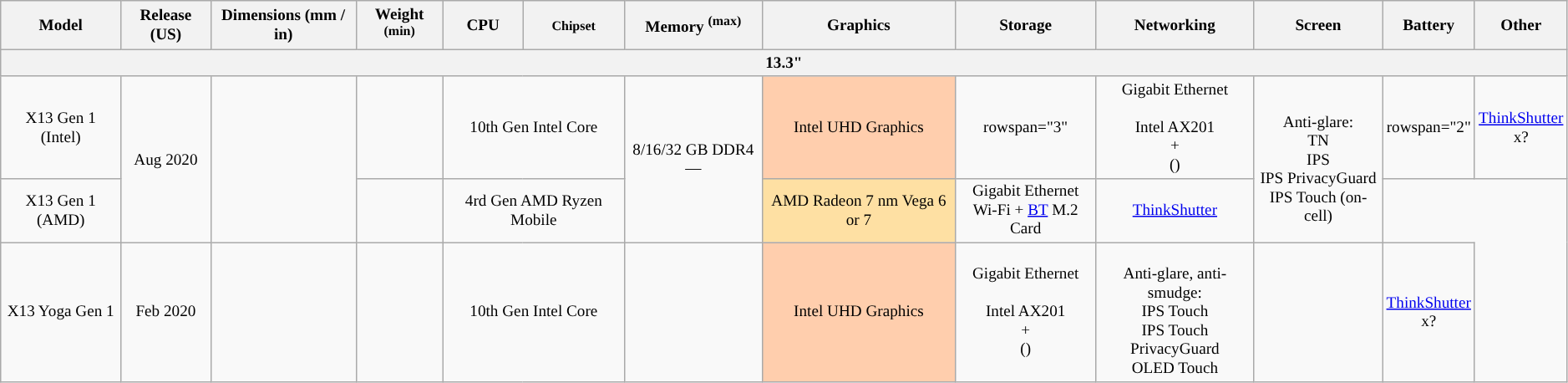<table class="wikitable" style="font-size: 80%; text-align: center; min-width: 80%;">
<tr>
<th>Model</th>
<th>Release (US)</th>
<th>Dimensions (mm / in)</th>
<th>Weight <sup>(min)</sup></th>
<th>CPU</th>
<th><small>Chipset</small></th>
<th>Memory <sup>(max)</sup></th>
<th>Graphics</th>
<th>Storage</th>
<th>Networking</th>
<th>Screen</th>
<th>Battery</th>
<th>Other</th>
</tr>
<tr>
<th colspan=13>13.3"</th>
</tr>
<tr>
<td>X13 Gen 1 (Intel) </td>
<td rowspan="2">Aug 2020</td>
<td rowspan="2"></td>
<td></td>
<td colspan="2" style="background:">10th Gen Intel Core</td>
<td rowspan="2" style="background:">8/16/32 GB DDR4 — <br></td>
<td style="background:#ffcead;">Intel UHD Graphics</td>
<td>rowspan="3" </td>
<td> Gigabit Ethernet<br><br>Intel  AX201 <br>+ <br> ()<br><small></small></td>
<td rowspan="2" ><br>Anti-glare: <br>
 TN<br> IPS<br> IPS PrivacyGuard<br> IPS Touch (on-cell)</td>
<td>rowspan="2" </td>
<td><a href='#'>ThinkShutter</a><br> x?</td>
</tr>
<tr>
<td>X13 Gen 1 (AMD) </td>
<td></td>
<td colspan="2" style="background:">4rd Gen AMD Ryzen Mobile</td>
<td style="background:#fee0a3;">AMD Radeon 7 nm Vega 6 or 7</td>
<td> Gigabit Ethernet<br>Wi-Fi + <a href='#'>BT</a> M.2 Card<br><small></small></td>
<td><a href='#'>ThinkShutter</a><br></td>
</tr>
<tr>
<td>X13 Yoga Gen 1 </td>
<td>Feb 2020</td>
<td></td>
<td></td>
<td colspan="2" style="background:">10th Gen Intel Core</td>
<td></td>
<td style="background:#ffcead;">Intel UHD Graphics</td>
<td> Gigabit Ethernet<br><br>Intel  AX201 <br>+ <br> ()<br><small></small></td>
<td style="background:"><br>Anti-glare, anti-smudge: <br>
 IPS Touch<br> IPS Touch PrivacyGuard<br> OLED Touch</td>
<td></td>
<td><a href='#'>ThinkShutter</a><br> x?</td>
</tr>
</table>
